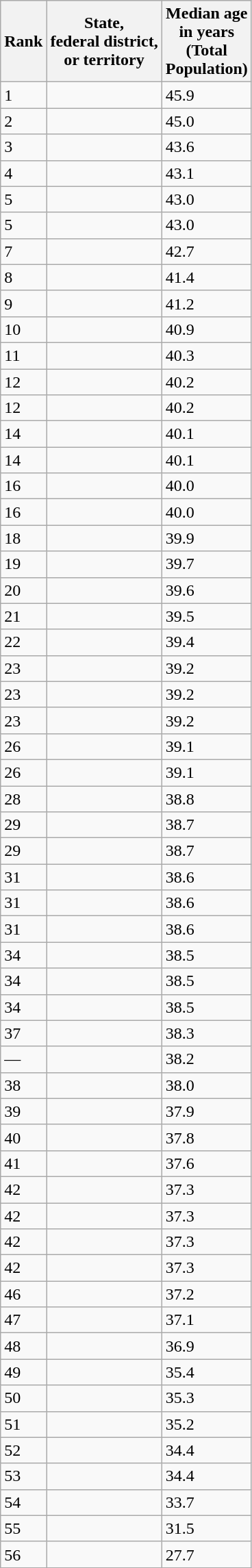<table class="wikitable sortable">
<tr>
<th>Rank</th>
<th>State,<br>federal district,<br>or territory</th>
<th>Median age<br> in years <br>(Total<br> Population)</th>
</tr>
<tr>
<td>1</td>
<td></td>
<td>45.9</td>
</tr>
<tr>
<td>2</td>
<td></td>
<td>45.0</td>
</tr>
<tr>
<td>3</td>
<td></td>
<td>43.6</td>
</tr>
<tr>
<td>4</td>
<td></td>
<td>43.1</td>
</tr>
<tr>
<td>5</td>
<td></td>
<td>43.0</td>
</tr>
<tr>
<td>5</td>
<td></td>
<td>43.0</td>
</tr>
<tr>
<td>7</td>
<td></td>
<td>42.7</td>
</tr>
<tr>
<td>8</td>
<td></td>
<td>41.4</td>
</tr>
<tr>
<td>9</td>
<td></td>
<td>41.2</td>
</tr>
<tr>
<td>10</td>
<td></td>
<td>40.9</td>
</tr>
<tr>
<td>11</td>
<td></td>
<td>40.3</td>
</tr>
<tr>
<td>12</td>
<td></td>
<td>40.2</td>
</tr>
<tr>
<td>12</td>
<td></td>
<td>40.2</td>
</tr>
<tr>
<td>14</td>
<td></td>
<td>40.1</td>
</tr>
<tr>
<td>14</td>
<td></td>
<td>40.1</td>
</tr>
<tr>
<td>16</td>
<td></td>
<td>40.0</td>
</tr>
<tr>
<td>16</td>
<td></td>
<td>40.0</td>
</tr>
<tr>
<td>18</td>
<td></td>
<td>39.9</td>
</tr>
<tr>
<td>19</td>
<td></td>
<td>39.7</td>
</tr>
<tr>
<td>20</td>
<td></td>
<td>39.6</td>
</tr>
<tr>
<td>21</td>
<td></td>
<td>39.5</td>
</tr>
<tr>
<td>22</td>
<td></td>
<td>39.4</td>
</tr>
<tr>
<td>23</td>
<td></td>
<td>39.2</td>
</tr>
<tr>
<td>23</td>
<td></td>
<td>39.2</td>
</tr>
<tr>
<td>23</td>
<td></td>
<td>39.2</td>
</tr>
<tr>
<td>26</td>
<td></td>
<td>39.1</td>
</tr>
<tr>
<td>26</td>
<td></td>
<td>39.1</td>
</tr>
<tr>
<td>28</td>
<td></td>
<td>38.8</td>
</tr>
<tr>
<td>29</td>
<td></td>
<td>38.7</td>
</tr>
<tr>
<td>29</td>
<td></td>
<td>38.7</td>
</tr>
<tr>
<td>31</td>
<td></td>
<td>38.6</td>
</tr>
<tr>
<td>31</td>
<td></td>
<td>38.6</td>
</tr>
<tr>
<td>31</td>
<td></td>
<td>38.6</td>
</tr>
<tr>
<td>34</td>
<td></td>
<td>38.5</td>
</tr>
<tr>
<td>34</td>
<td></td>
<td>38.5</td>
</tr>
<tr>
<td>34</td>
<td></td>
<td>38.5</td>
</tr>
<tr>
<td>37</td>
<td></td>
<td>38.3</td>
</tr>
<tr>
<td>—</td>
<td><em></em></td>
<td>38.2</td>
</tr>
<tr>
<td>38</td>
<td></td>
<td>38.0</td>
</tr>
<tr>
<td>39</td>
<td></td>
<td>37.9</td>
</tr>
<tr>
<td>40</td>
<td></td>
<td>37.8</td>
</tr>
<tr>
<td>41</td>
<td></td>
<td>37.6</td>
</tr>
<tr>
<td>42</td>
<td></td>
<td>37.3</td>
</tr>
<tr>
<td>42</td>
<td></td>
<td>37.3</td>
</tr>
<tr>
<td>42</td>
<td></td>
<td>37.3</td>
</tr>
<tr>
<td>42</td>
<td></td>
<td>37.3</td>
</tr>
<tr>
<td>46</td>
<td></td>
<td>37.2</td>
</tr>
<tr>
<td>47</td>
<td></td>
<td>37.1</td>
</tr>
<tr>
<td>48</td>
<td></td>
<td>36.9</td>
</tr>
<tr>
<td>49</td>
<td></td>
<td>35.4</td>
</tr>
<tr>
<td>50</td>
<td></td>
<td>35.3</td>
</tr>
<tr>
<td>51</td>
<td></td>
<td>35.2</td>
</tr>
<tr>
<td>52</td>
<td></td>
<td>34.4</td>
</tr>
<tr>
<td>53</td>
<td></td>
<td>34.4</td>
</tr>
<tr>
<td>54</td>
<td></td>
<td>33.7</td>
</tr>
<tr>
<td>55</td>
<td></td>
<td>31.5</td>
</tr>
<tr>
<td>56</td>
<td></td>
<td>27.7</td>
</tr>
</table>
